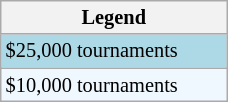<table class="wikitable"  style="font-size:85%; width:12%;">
<tr>
<th>Legend</th>
</tr>
<tr style="background:lightblue;">
<td>$25,000 tournaments</td>
</tr>
<tr style="background:#f0f8ff;">
<td>$10,000 tournaments</td>
</tr>
</table>
